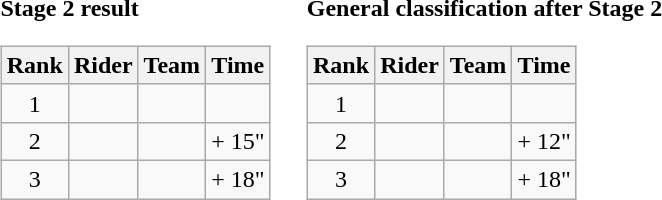<table>
<tr>
<td><strong>Stage 2 result</strong><br><table class="wikitable">
<tr>
<th scope="col">Rank</th>
<th scope="col">Rider</th>
<th scope="col">Team</th>
<th scope="col">Time</th>
</tr>
<tr>
<td style="text-align:center;">1</td>
<td></td>
<td></td>
<td style="text-align:right;"></td>
</tr>
<tr>
<td style="text-align:center;">2</td>
<td></td>
<td></td>
<td style="text-align:right;">+ 15"</td>
</tr>
<tr>
<td style="text-align:center;">3</td>
<td></td>
<td></td>
<td style="text-align:right;">+ 18"</td>
</tr>
</table>
</td>
<td></td>
<td><strong>General classification after Stage 2</strong><br><table class="wikitable">
<tr>
<th scope="col">Rank</th>
<th scope="col">Rider</th>
<th scope="col">Team</th>
<th scope="col">Time</th>
</tr>
<tr>
<td style="text-align:center;">1</td>
<td></td>
<td></td>
<td style="text-align:right;"></td>
</tr>
<tr>
<td style="text-align:center;">2</td>
<td></td>
<td></td>
<td style="text-align:right;">+ 12"</td>
</tr>
<tr>
<td style="text-align:center;">3</td>
<td></td>
<td></td>
<td style="text-align:right;">+ 18"</td>
</tr>
</table>
</td>
</tr>
</table>
